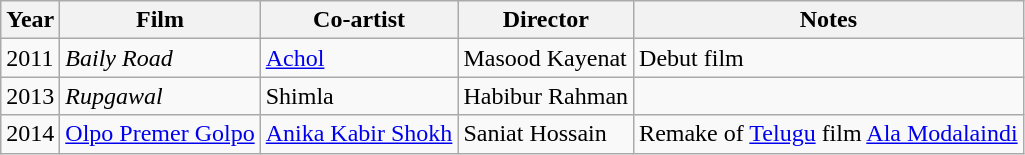<table class="wikitable sortable">
<tr>
<th>Year</th>
<th>Film</th>
<th>Co-artist</th>
<th>Director</th>
<th>Notes</th>
</tr>
<tr>
<td>2011</td>
<td><em>Baily Road</em></td>
<td><a href='#'>Achol</a></td>
<td>Masood Kayenat</td>
<td>Debut film</td>
</tr>
<tr>
<td>2013</td>
<td><em>Rupgawal</em></td>
<td>Shimla</td>
<td>Habibur Rahman</td>
<td></td>
</tr>
<tr>
<td>2014</td>
<td><a href='#'> Olpo Premer Golpo</a></td>
<td><a href='#'>Anika Kabir Shokh</a></td>
<td>Saniat Hossain</td>
<td>Remake of <a href='#'>Telugu</a> film <a href='#'>Ala Modalaindi</a></td>
</tr>
</table>
